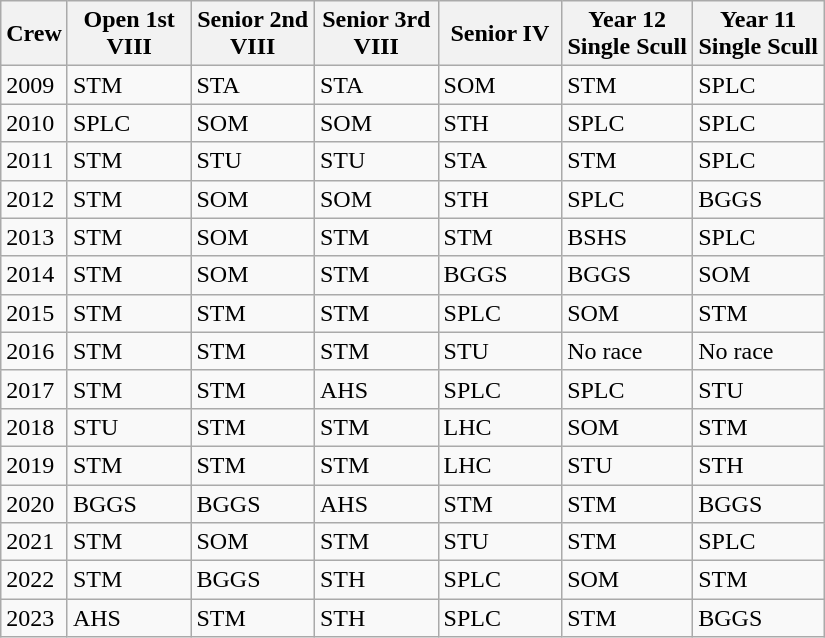<table class="wikitable sortable">
<tr>
<th>Crew</th>
<th width="75pt">Open 1st VIII</th>
<th width="75pt">Senior 2nd VIII</th>
<th width="75pt">Senior 3rd VIII</th>
<th width="75pt">Senior IV</th>
<th width="80pt">Year 12 Single Scull</th>
<th width="80pt">Year 11 Single Scull</th>
</tr>
<tr>
<td>2009</td>
<td>STM</td>
<td>STA</td>
<td>STA</td>
<td>SOM</td>
<td>STM</td>
<td>SPLC</td>
</tr>
<tr>
<td>2010</td>
<td>SPLC</td>
<td>SOM</td>
<td>SOM</td>
<td>STH</td>
<td>SPLC</td>
<td>SPLC</td>
</tr>
<tr>
<td>2011</td>
<td>STM</td>
<td>STU</td>
<td>STU</td>
<td>STA</td>
<td>STM</td>
<td>SPLC</td>
</tr>
<tr>
<td>2012</td>
<td>STM</td>
<td>SOM</td>
<td>SOM</td>
<td>STH</td>
<td>SPLC</td>
<td>BGGS</td>
</tr>
<tr>
<td>2013</td>
<td>STM</td>
<td>SOM</td>
<td>STM</td>
<td>STM</td>
<td>BSHS</td>
<td>SPLC</td>
</tr>
<tr>
<td>2014</td>
<td>STM</td>
<td>SOM</td>
<td>STM</td>
<td>BGGS</td>
<td>BGGS</td>
<td>SOM</td>
</tr>
<tr>
<td>2015</td>
<td>STM</td>
<td>STM</td>
<td>STM</td>
<td>SPLC</td>
<td>SOM</td>
<td>STM</td>
</tr>
<tr>
<td>2016</td>
<td>STM</td>
<td>STM</td>
<td>STM</td>
<td>STU</td>
<td>No race</td>
<td>No race</td>
</tr>
<tr>
<td>2017</td>
<td>STM</td>
<td>STM</td>
<td>AHS</td>
<td>SPLC</td>
<td>SPLC</td>
<td>STU</td>
</tr>
<tr>
<td>2018</td>
<td>STU</td>
<td>STM</td>
<td>STM</td>
<td>LHC</td>
<td>SOM</td>
<td>STM</td>
</tr>
<tr>
<td>2019</td>
<td>STM</td>
<td>STM</td>
<td>STM</td>
<td>LHC</td>
<td>STU</td>
<td>STH</td>
</tr>
<tr>
<td>2020</td>
<td>BGGS</td>
<td>BGGS</td>
<td>AHS</td>
<td>STM</td>
<td>STM</td>
<td>BGGS</td>
</tr>
<tr>
<td>2021</td>
<td>STM</td>
<td>SOM</td>
<td>STM</td>
<td>STU</td>
<td>STM</td>
<td>SPLC</td>
</tr>
<tr>
<td>2022</td>
<td>STM</td>
<td>BGGS</td>
<td>STH</td>
<td>SPLC</td>
<td>SOM</td>
<td>STM</td>
</tr>
<tr>
<td>2023</td>
<td>AHS</td>
<td>STM</td>
<td>STH</td>
<td>SPLC</td>
<td>STM</td>
<td>BGGS</td>
</tr>
</table>
